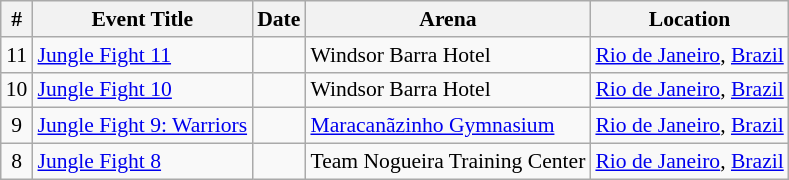<table class="sortable wikitable succession-box" style="font-size:90%;">
<tr>
<th scope="col">#</th>
<th scope="col">Event Title</th>
<th scope="col">Date</th>
<th scope="col">Arena</th>
<th scope="col">Location</th>
</tr>
<tr>
<td align=center>11</td>
<td><a href='#'>Jungle Fight 11</a></td>
<td></td>
<td>Windsor Barra Hotel</td>
<td><a href='#'>Rio de Janeiro</a>, <a href='#'>Brazil</a></td>
</tr>
<tr>
<td align=center>10</td>
<td><a href='#'>Jungle Fight 10</a></td>
<td></td>
<td>Windsor Barra Hotel</td>
<td><a href='#'>Rio de Janeiro</a>, <a href='#'>Brazil</a></td>
</tr>
<tr>
<td align=center>9</td>
<td><a href='#'>Jungle Fight 9: Warriors</a></td>
<td></td>
<td><a href='#'>Maracanãzinho Gymnasium</a></td>
<td><a href='#'>Rio de Janeiro</a>, <a href='#'>Brazil</a></td>
</tr>
<tr>
<td align=center>8</td>
<td><a href='#'>Jungle Fight 8</a></td>
<td></td>
<td>Team Nogueira Training Center</td>
<td><a href='#'>Rio de Janeiro</a>, <a href='#'>Brazil</a></td>
</tr>
</table>
